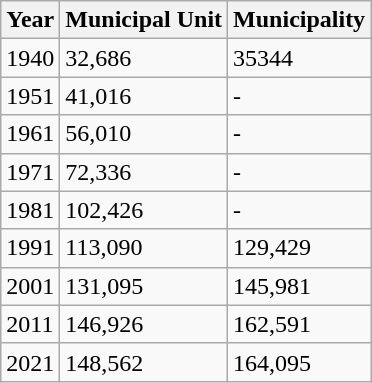<table class=wikitable>
<tr>
<th>Year</th>
<th>Municipal Unit</th>
<th>Municipality</th>
</tr>
<tr>
<td>1940</td>
<td>32,686</td>
<td>35344</td>
</tr>
<tr>
<td>1951</td>
<td>41,016</td>
<td>-</td>
</tr>
<tr>
<td>1961</td>
<td>56,010</td>
<td>-</td>
</tr>
<tr>
<td>1971</td>
<td>72,336</td>
<td>-</td>
</tr>
<tr>
<td>1981</td>
<td>102,426</td>
<td>-</td>
</tr>
<tr>
<td>1991</td>
<td>113,090</td>
<td>129,429</td>
</tr>
<tr>
<td>2001</td>
<td>131,095</td>
<td>145,981</td>
</tr>
<tr>
<td>2011</td>
<td>146,926</td>
<td>162,591</td>
</tr>
<tr>
<td>2021</td>
<td>148,562</td>
<td>164,095</td>
</tr>
</table>
